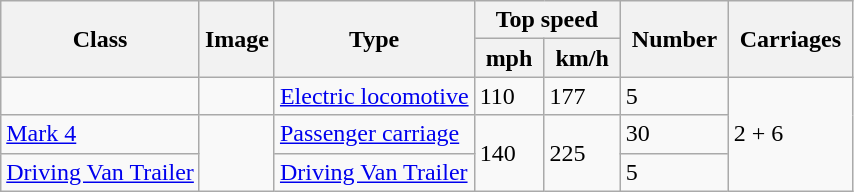<table class="wikitable">
<tr style="background:#f9f9f9;">
<th rowspan="2"> Class </th>
<th rowspan="2">Image</th>
<th rowspan="2"> Type </th>
<th colspan="2"> Top speed </th>
<th rowspan="2"> Number </th>
<th rowspan="2"> Carriages </th>
</tr>
<tr style="background:#f9f9f9;">
<th> mph </th>
<th> km/h </th>
</tr>
<tr>
<td></td>
<td></td>
<td><a href='#'>Electric locomotive</a></td>
<td>110</td>
<td>177</td>
<td>5</td>
<td rowspan="3">2 + 6</td>
</tr>
<tr>
<td rowspan="1"><a href='#'>Mark 4</a></td>
<td rowspan="2"></td>
<td><a href='#'>Passenger carriage</a></td>
<td rowspan="2">140</td>
<td rowspan="2">225</td>
<td>30</td>
</tr>
<tr>
<td rowspan="1"><a href='#'>Driving Van Trailer</a></td>
<td><a href='#'>Driving Van Trailer</a></td>
<td>5</td>
</tr>
</table>
